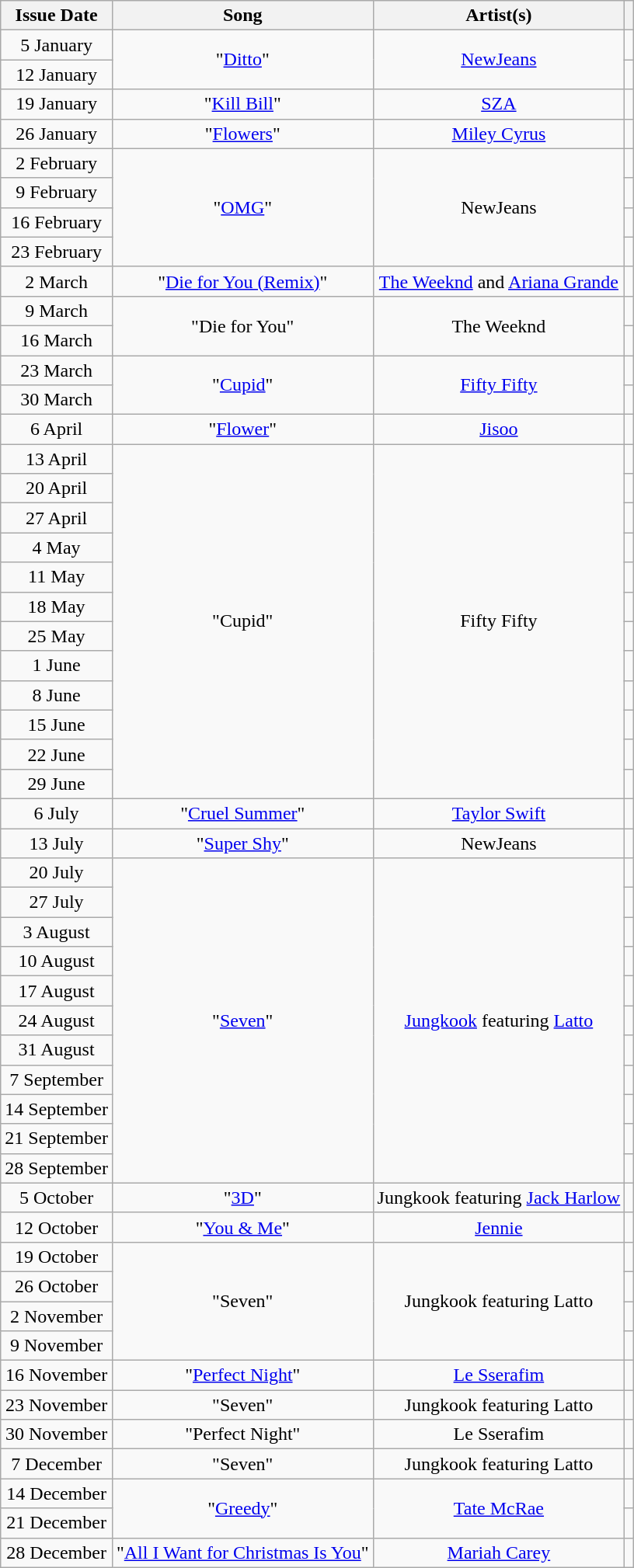<table class="wikitable" style="text-align: center;">
<tr>
<th style="text-align: center;">Issue Date</th>
<th style="text-align: center;">Song</th>
<th style="text-align: center;">Artist(s)</th>
<th style="text-align: center;"></th>
</tr>
<tr>
<td>5 January</td>
<td rowspan=2>"<a href='#'>Ditto</a>"</td>
<td rowspan=2><a href='#'>NewJeans</a></td>
<td></td>
</tr>
<tr>
<td>12 January</td>
<td></td>
</tr>
<tr>
<td>19 January</td>
<td>"<a href='#'>Kill Bill</a>"</td>
<td><a href='#'>SZA</a></td>
<td></td>
</tr>
<tr>
<td>26 January</td>
<td>"<a href='#'>Flowers</a>"</td>
<td><a href='#'>Miley Cyrus</a></td>
<td></td>
</tr>
<tr>
<td>2 February</td>
<td rowspan=4>"<a href='#'>OMG</a>"</td>
<td rowspan=4>NewJeans</td>
<td></td>
</tr>
<tr>
<td>9 February</td>
<td></td>
</tr>
<tr>
<td>16 February</td>
<td></td>
</tr>
<tr>
<td>23 February</td>
<td></td>
</tr>
<tr>
<td>2 March</td>
<td>"<a href='#'>Die for You (Remix)</a>"</td>
<td><a href='#'>The Weeknd</a> and <a href='#'>Ariana Grande</a></td>
<td></td>
</tr>
<tr>
<td>9 March</td>
<td rowspan=2>"Die for You"</td>
<td rowspan=2>The Weeknd</td>
<td></td>
</tr>
<tr>
<td>16 March</td>
<td></td>
</tr>
<tr>
<td>23 March</td>
<td rowspan=2>"<a href='#'>Cupid</a>"</td>
<td rowspan=2><a href='#'>Fifty Fifty</a></td>
<td></td>
</tr>
<tr>
<td>30 March</td>
<td></td>
</tr>
<tr>
<td>6 April</td>
<td>"<a href='#'>Flower</a>"</td>
<td><a href='#'>Jisoo</a></td>
<td></td>
</tr>
<tr>
<td>13 April</td>
<td rowspan=12>"Cupid"</td>
<td rowspan=12>Fifty Fifty</td>
<td></td>
</tr>
<tr>
<td>20 April</td>
<td></td>
</tr>
<tr>
<td>27 April</td>
<td></td>
</tr>
<tr>
<td>4 May</td>
<td></td>
</tr>
<tr>
<td>11 May</td>
<td></td>
</tr>
<tr>
<td>18 May</td>
<td></td>
</tr>
<tr>
<td>25 May</td>
<td></td>
</tr>
<tr>
<td>1 June</td>
<td></td>
</tr>
<tr>
<td>8 June</td>
<td></td>
</tr>
<tr>
<td>15 June</td>
<td></td>
</tr>
<tr>
<td>22 June</td>
<td></td>
</tr>
<tr>
<td>29 June</td>
<td></td>
</tr>
<tr>
<td>6 July</td>
<td>"<a href='#'>Cruel Summer</a>"</td>
<td><a href='#'>Taylor Swift</a></td>
<td></td>
</tr>
<tr>
<td>13 July</td>
<td>"<a href='#'>Super Shy</a>"</td>
<td>NewJeans</td>
<td></td>
</tr>
<tr>
<td>20 July</td>
<td rowspan=11>"<a href='#'>Seven</a>"</td>
<td rowspan=11><a href='#'>Jungkook</a> featuring <a href='#'>Latto</a></td>
<td></td>
</tr>
<tr>
<td>27 July</td>
<td></td>
</tr>
<tr>
<td>3 August</td>
<td></td>
</tr>
<tr>
<td>10 August</td>
<td></td>
</tr>
<tr>
<td>17 August</td>
<td></td>
</tr>
<tr>
<td>24 August</td>
<td></td>
</tr>
<tr>
<td>31 August</td>
<td></td>
</tr>
<tr>
<td>7 September</td>
<td></td>
</tr>
<tr>
<td>14 September</td>
<td></td>
</tr>
<tr>
<td>21 September</td>
<td></td>
</tr>
<tr>
<td>28 September</td>
<td></td>
</tr>
<tr>
<td>5 October</td>
<td>"<a href='#'>3D</a>"</td>
<td>Jungkook featuring <a href='#'>Jack Harlow</a></td>
<td></td>
</tr>
<tr>
<td>12 October</td>
<td>"<a href='#'>You & Me</a>"</td>
<td><a href='#'>Jennie</a></td>
<td></td>
</tr>
<tr>
<td>19 October</td>
<td rowspan="4">"Seven"</td>
<td rowspan="4">Jungkook featuring Latto</td>
<td></td>
</tr>
<tr>
<td>26 October</td>
<td></td>
</tr>
<tr>
<td>2 November</td>
<td></td>
</tr>
<tr>
<td>9 November</td>
<td></td>
</tr>
<tr>
<td>16 November</td>
<td>"<a href='#'>Perfect Night</a>"</td>
<td><a href='#'>Le Sserafim</a></td>
<td></td>
</tr>
<tr>
<td>23 November</td>
<td>"Seven"</td>
<td>Jungkook featuring Latto</td>
<td></td>
</tr>
<tr>
<td>30 November</td>
<td>"Perfect Night"</td>
<td>Le Sserafim</td>
<td></td>
</tr>
<tr>
<td>7 December</td>
<td>"Seven"</td>
<td>Jungkook featuring Latto</td>
<td></td>
</tr>
<tr>
<td>14 December</td>
<td rowspan="2">"<a href='#'>Greedy</a>"</td>
<td rowspan="2"><a href='#'>Tate McRae</a></td>
<td></td>
</tr>
<tr>
<td>21 December</td>
<td></td>
</tr>
<tr>
<td>28 December</td>
<td>"<a href='#'>All I Want for Christmas Is You</a>"</td>
<td><a href='#'>Mariah Carey</a></td>
<td></td>
</tr>
</table>
